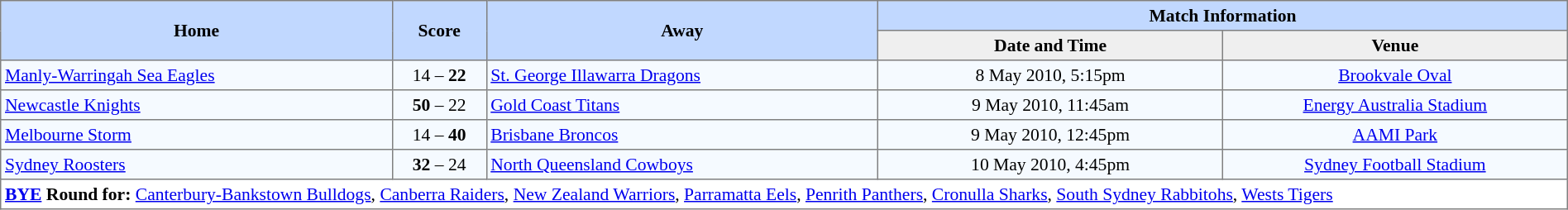<table border="1" cellpadding="3" cellspacing="0" style="border-collapse:collapse; font-size:90%; text-align:center; width:100%;">
<tr style="background:#c1d8ff;">
<th rowspan="2" style="width:25%;">Home</th>
<th rowspan="2" style="width:6%;">Score</th>
<th rowspan="2" style="width:25%;">Away</th>
<th colspan=6>Match Information</th>
</tr>
<tr style="background:#efefef;">
<th width=22%>Date and Time</th>
<th width=22%>Venue</th>
</tr>
<tr style="text-align:center; background:#f5faff;">
<td align=left> <a href='#'>Manly-Warringah Sea Eagles</a></td>
<td>14 – <strong>22</strong></td>
<td align=left> <a href='#'>St. George Illawarra Dragons</a></td>
<td>8 May 2010, 5:15pm</td>
<td><a href='#'>Brookvale Oval</a></td>
</tr>
<tr style="text-align:center; background:#f5faff;">
<td align=left> <a href='#'>Newcastle Knights</a></td>
<td><strong>50</strong> – 22</td>
<td align=left> <a href='#'>Gold Coast Titans</a></td>
<td>9 May 2010, 11:45am</td>
<td><a href='#'>Energy Australia Stadium</a></td>
</tr>
<tr style="text-align:center; background:#f5faff;">
<td align=left> <a href='#'>Melbourne Storm</a></td>
<td>14 – <strong>40</strong></td>
<td align=left> <a href='#'>Brisbane Broncos</a></td>
<td>9 May 2010, 12:45pm</td>
<td><a href='#'>AAMI Park</a></td>
</tr>
<tr style="text-align:center; background:#f5faff;">
<td align=left> <a href='#'>Sydney Roosters</a></td>
<td><strong>32</strong> – 24</td>
<td align=left> <a href='#'>North Queensland Cowboys</a></td>
<td>10 May 2010, 4:45pm</td>
<td><a href='#'>Sydney Football Stadium</a></td>
</tr>
<tr>
<td colspan="5" style="text-align:left;"><strong><a href='#'>BYE</a> Round for:</strong>  <a href='#'>Canterbury-Bankstown Bulldogs</a>,  <a href='#'>Canberra Raiders</a>,  <a href='#'>New Zealand Warriors</a>,  <a href='#'>Parramatta Eels</a>,  <a href='#'>Penrith Panthers</a>,  <a href='#'>Cronulla Sharks</a>,  <a href='#'>South Sydney Rabbitohs</a>,  <a href='#'>Wests Tigers</a></td>
</tr>
</table>
